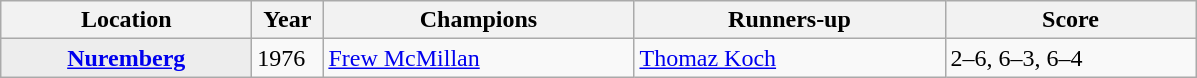<table class="wikitable">
<tr>
<th style="width:160px">Location</th>
<th style="width:40px">Year</th>
<th style="width:200px">Champions</th>
<th style="width:200px">Runners-up</th>
<th style="width:160px" class="unsortable">Score</th>
</tr>
<tr>
<th rowspan="1" style="background:#ededed"><a href='#'>Nuremberg</a></th>
<td>1976</td>
<td> <a href='#'>Frew McMillan</a></td>
<td> <a href='#'>Thomaz Koch</a></td>
<td>2–6, 6–3, 6–4</td>
</tr>
</table>
